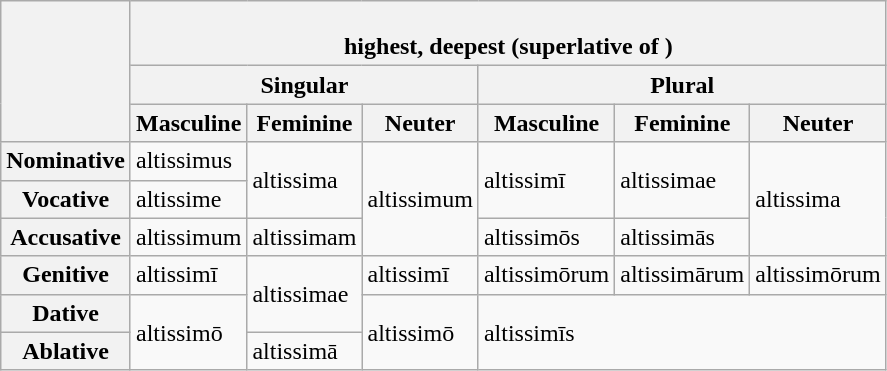<table class="wikitable">
<tr>
<th rowspan="3"></th>
<th colspan="6"><br> highest, deepest (superlative of )</th>
</tr>
<tr>
<th colspan="3">Singular</th>
<th colspan="3">Plural</th>
</tr>
<tr>
<th>Masculine</th>
<th>Feminine</th>
<th>Neuter</th>
<th>Masculine</th>
<th>Feminine</th>
<th>Neuter</th>
</tr>
<tr>
<th>Nominative</th>
<td>altissimus</td>
<td rowspan="2">altissima</td>
<td rowspan="3">altissimum</td>
<td rowspan="2">altissimī</td>
<td rowspan="2">altissimae</td>
<td rowspan="3">altissima</td>
</tr>
<tr>
<th>Vocative</th>
<td>altissime</td>
</tr>
<tr>
<th>Accusative</th>
<td>altissimum</td>
<td>altissimam</td>
<td>altissimōs</td>
<td>altissimās</td>
</tr>
<tr>
<th>Genitive</th>
<td>altissimī</td>
<td rowspan="2">altissimae</td>
<td>altissimī</td>
<td>altissimōrum</td>
<td>altissimārum</td>
<td>altissimōrum</td>
</tr>
<tr>
<th>Dative</th>
<td rowspan="2">altissimō</td>
<td rowspan="2">altissimō</td>
<td rowspan="2" colspan="3">altissimīs</td>
</tr>
<tr>
<th>Ablative</th>
<td>altissimā</td>
</tr>
</table>
